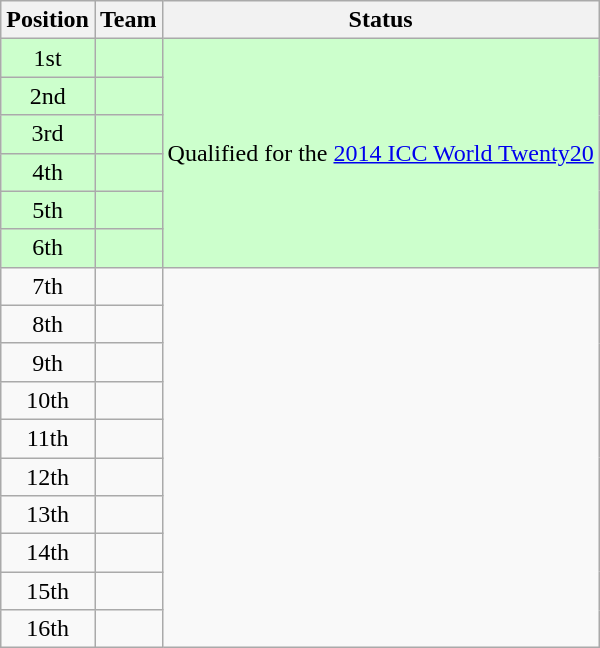<table class="wikitable">
<tr>
<th>Position</th>
<th>Team</th>
<th>Status</th>
</tr>
<tr style="background:#cfc">
<td style="text-align:center">1st</td>
<td></td>
<td rowspan="6">Qualified for the <a href='#'>2014 ICC World Twenty20</a></td>
</tr>
<tr style="background:#cfc">
<td style="text-align:center">2nd</td>
<td></td>
</tr>
<tr style="background:#cfc">
<td style="text-align:center">3rd</td>
<td></td>
</tr>
<tr style="background:#cfc">
<td style="text-align:center">4th</td>
<td></td>
</tr>
<tr style="background:#cfc">
<td style="text-align:center">5th</td>
<td></td>
</tr>
<tr style="background:#cfc">
<td style="text-align:center">6th</td>
<td></td>
</tr>
<tr rowspan="10" | Did not qualify>
<td style="text-align:center">7th</td>
<td></td>
</tr>
<tr>
<td style="text-align:center">8th</td>
<td></td>
</tr>
<tr>
<td style="text-align:center">9th</td>
<td></td>
</tr>
<tr>
<td style="text-align:center">10th</td>
<td></td>
</tr>
<tr>
<td style="text-align:center">11th</td>
<td></td>
</tr>
<tr>
<td style="text-align:center">12th</td>
<td></td>
</tr>
<tr>
<td style="text-align:center">13th</td>
<td></td>
</tr>
<tr>
<td style="text-align:center">14th</td>
<td></td>
</tr>
<tr>
<td style="text-align:center">15th</td>
<td></td>
</tr>
<tr>
<td style="text-align:center">16th</td>
<td></td>
</tr>
</table>
